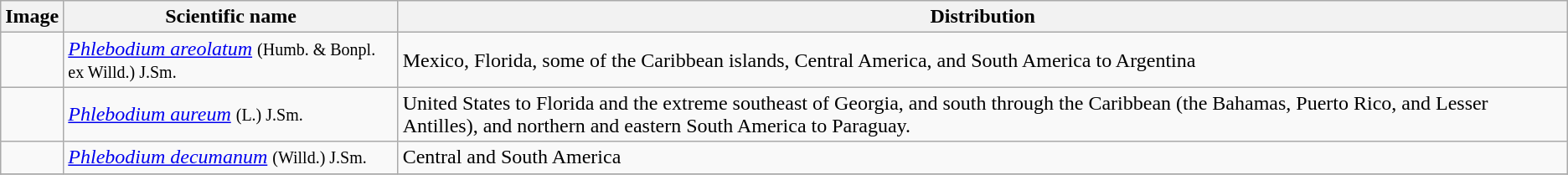<table class="wikitable">
<tr>
<th>Image</th>
<th>Scientific name</th>
<th>Distribution</th>
</tr>
<tr>
<td></td>
<td><em><a href='#'>Phlebodium areolatum</a></em> <small>(Humb. & Bonpl. ex Willd.) J.Sm.</small></td>
<td>Mexico, Florida, some of the Caribbean islands, Central America, and South America to Argentina</td>
</tr>
<tr>
<td></td>
<td><em><a href='#'>Phlebodium aureum</a></em> <small>(L.) J.Sm.</small></td>
<td>United States to Florida and the extreme southeast of Georgia, and south through the Caribbean (the Bahamas, Puerto Rico, and Lesser Antilles), and northern and eastern South America to Paraguay.</td>
</tr>
<tr>
<td></td>
<td><em><a href='#'>Phlebodium decumanum</a></em> <small>(Willd.) J.Sm.</small></td>
<td>Central and South America</td>
</tr>
<tr>
</tr>
</table>
